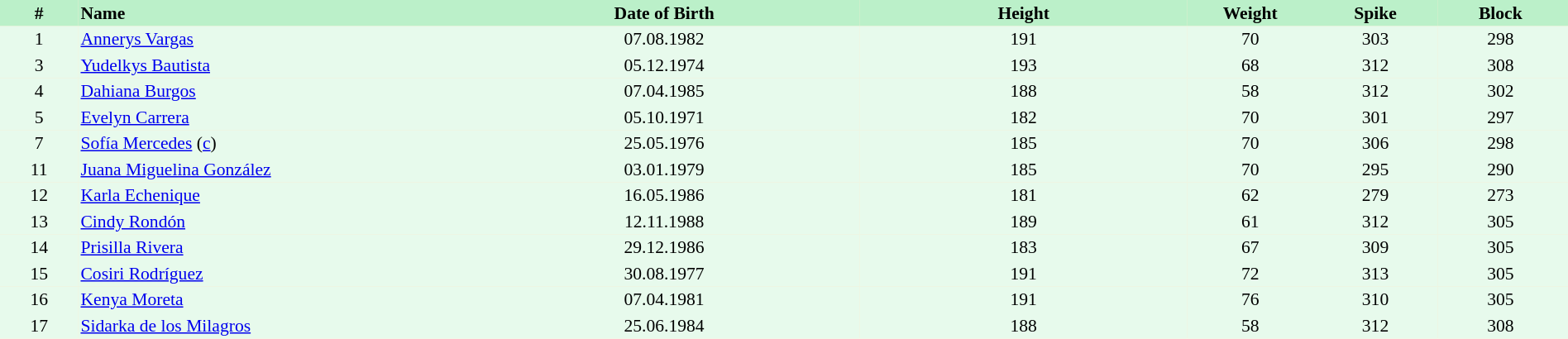<table border=0 cellpadding=2 cellspacing=0  |- bgcolor=#FFECCE style="text-align:center; font-size:90%;" width=100%>
<tr bgcolor=#BBF0C9>
<th width=5%>#</th>
<th width=25% align=left>Name</th>
<th width=25%>Date of Birth</th>
<th width=21%>Height</th>
<th width=8%>Weight</th>
<th width=8%>Spike</th>
<th width=8%>Block</th>
<th></th>
</tr>
<tr bgcolor=#E7FAEC>
<td>1</td>
<td align=left><a href='#'>Annerys Vargas</a></td>
<td>07.08.1982</td>
<td>191</td>
<td>70</td>
<td>303</td>
<td>298</td>
<td></td>
</tr>
<tr bgcolor=#E7FAEC>
<td>3</td>
<td align=left><a href='#'>Yudelkys Bautista</a></td>
<td>05.12.1974</td>
<td>193</td>
<td>68</td>
<td>312</td>
<td>308</td>
<td></td>
</tr>
<tr bgcolor=#E7FAEC>
<td>4</td>
<td align=left><a href='#'>Dahiana Burgos</a></td>
<td>07.04.1985</td>
<td>188</td>
<td>58</td>
<td>312</td>
<td>302</td>
<td></td>
</tr>
<tr bgcolor=#E7FAEC>
<td>5</td>
<td align=left><a href='#'>Evelyn Carrera</a></td>
<td>05.10.1971</td>
<td>182</td>
<td>70</td>
<td>301</td>
<td>297</td>
<td></td>
</tr>
<tr bgcolor=#E7FAEC>
<td>7</td>
<td align=left><a href='#'>Sofía Mercedes</a> (<a href='#'>c</a>)</td>
<td>25.05.1976</td>
<td>185</td>
<td>70</td>
<td>306</td>
<td>298</td>
<td></td>
</tr>
<tr bgcolor=#E7FAEC>
<td>11</td>
<td align=left><a href='#'>Juana Miguelina González</a></td>
<td>03.01.1979</td>
<td>185</td>
<td>70</td>
<td>295</td>
<td>290</td>
<td></td>
</tr>
<tr bgcolor=#E7FAEC>
<td>12</td>
<td align=left><a href='#'>Karla Echenique</a></td>
<td>16.05.1986</td>
<td>181</td>
<td>62</td>
<td>279</td>
<td>273</td>
<td></td>
</tr>
<tr bgcolor=#E7FAEC>
<td>13</td>
<td align=left><a href='#'>Cindy Rondón</a></td>
<td>12.11.1988</td>
<td>189</td>
<td>61</td>
<td>312</td>
<td>305</td>
<td></td>
</tr>
<tr bgcolor=#E7FAEC>
<td>14</td>
<td align=left><a href='#'>Prisilla Rivera</a></td>
<td>29.12.1986</td>
<td>183</td>
<td>67</td>
<td>309</td>
<td>305</td>
<td></td>
</tr>
<tr bgcolor=#E7FAEC>
<td>15</td>
<td align=left><a href='#'>Cosiri Rodríguez</a></td>
<td>30.08.1977</td>
<td>191</td>
<td>72</td>
<td>313</td>
<td>305</td>
<td></td>
</tr>
<tr bgcolor=#E7FAEC>
<td>16</td>
<td align=left><a href='#'>Kenya Moreta</a></td>
<td>07.04.1981</td>
<td>191</td>
<td>76</td>
<td>310</td>
<td>305</td>
<td></td>
</tr>
<tr bgcolor=#E7FAEC>
<td>17</td>
<td align=left><a href='#'>Sidarka de los Milagros</a></td>
<td>25.06.1984</td>
<td>188</td>
<td>58</td>
<td>312</td>
<td>308</td>
<td></td>
</tr>
</table>
